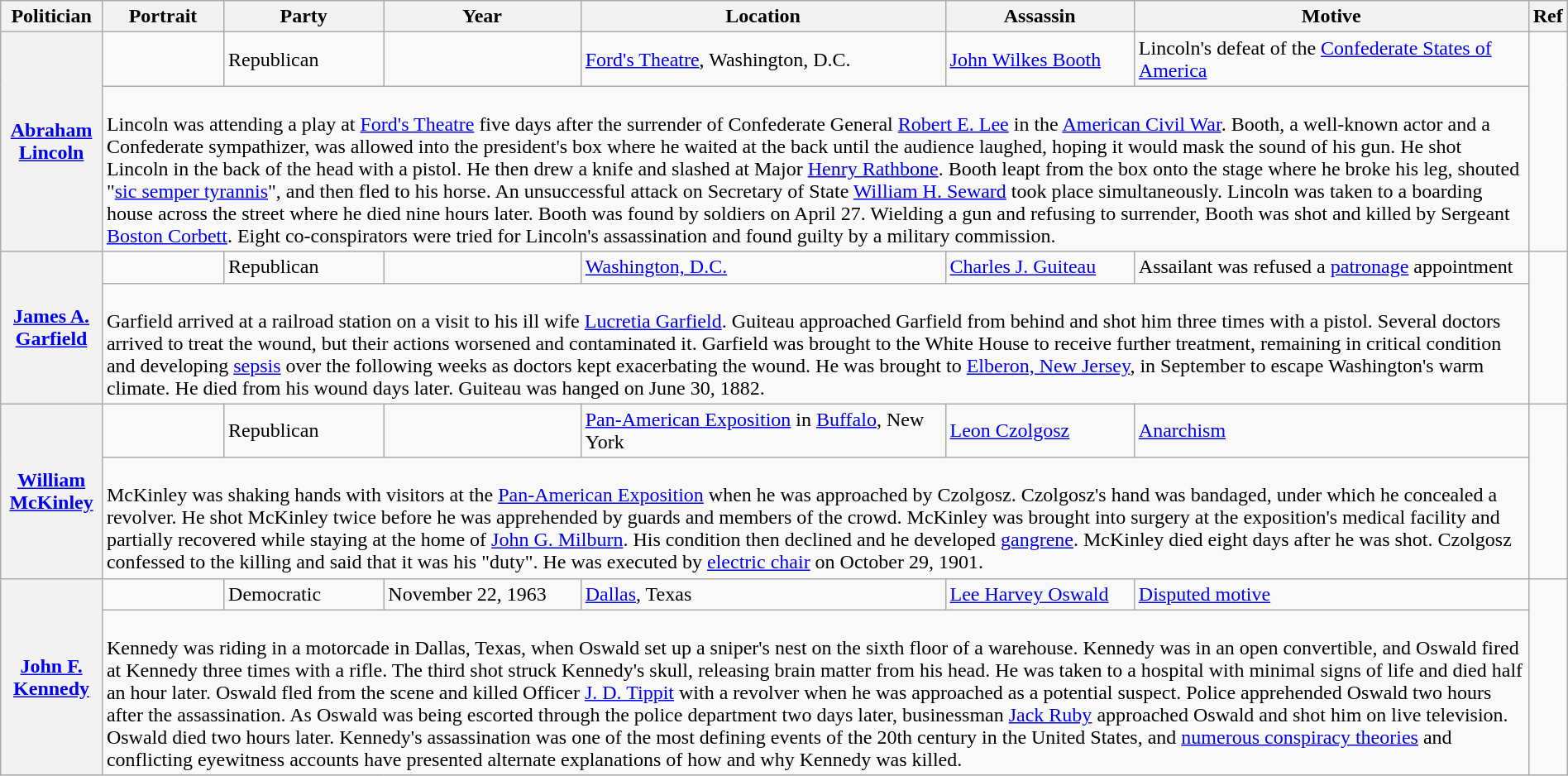<table class="wikitable" style="width:100%;">
<tr>
<th>Politician</th>
<th>Portrait</th>
<th>Party</th>
<th>Year</th>
<th>Location</th>
<th>Assassin</th>
<th>Motive</th>
<th>Ref</th>
</tr>
<tr>
<th rowspan="2"><a href='#'>Abraham Lincoln</a></th>
<td></td>
<td>Republican</td>
<td></td>
<td><a href='#'>Ford's Theatre</a>, Washington, D.C.</td>
<td><a href='#'>John Wilkes Booth</a></td>
<td>Lincoln's defeat of the <a href='#'>Confederate States of America</a></td>
<td rowspan="2"></td>
</tr>
<tr class="expand-child">
<td colspan="6"><br>Lincoln was attending a play at <a href='#'>Ford's Theatre</a> five days after the surrender of Confederate General <a href='#'>Robert E. Lee</a> in the <a href='#'>American Civil War</a>. Booth, a well-known actor and a Confederate sympathizer, was allowed into the president's box where he waited at the back until the audience laughed, hoping it would mask the sound of his gun. He shot Lincoln in the back of the head with a pistol. He then drew a knife and slashed at Major <a href='#'>Henry Rathbone</a>. Booth leapt from the box onto the stage where he broke his leg, shouted "<a href='#'>sic semper tyrannis</a>", and then fled to his horse. An unsuccessful attack on Secretary of State <a href='#'>William H. Seward</a> took place simultaneously. Lincoln was taken to a boarding house across the street where he died nine hours later. Booth was found by soldiers on April 27. Wielding a gun and refusing to surrender, Booth was shot and killed by Sergeant <a href='#'>Boston Corbett</a>. Eight co-conspirators were tried for Lincoln's assassination and found guilty by a military commission.</td>
</tr>
<tr>
<th rowspan="2"><a href='#'>James A. Garfield</a></th>
<td></td>
<td>Republican</td>
<td></td>
<td><a href='#'>Washington, D.C.</a></td>
<td><a href='#'>Charles J. Guiteau</a></td>
<td>Assailant was refused a <a href='#'>patronage</a> appointment</td>
<td rowspan="2"></td>
</tr>
<tr class="expand-child">
<td colspan="6"><br>Garfield arrived at a railroad station on a visit to his ill wife <a href='#'>Lucretia Garfield</a>. Guiteau approached Garfield from behind and shot him three times with a pistol. Several doctors arrived to treat the wound, but their actions worsened and contaminated it. Garfield was brought to the White House to receive further treatment, remaining in critical condition and developing <a href='#'>sepsis</a> over the following weeks as doctors kept exacerbating the wound. He was brought to <a href='#'>Elberon, New Jersey</a>, in September to escape Washington's warm climate. He died from his wound days later. Guiteau was hanged on June 30, 1882.</td>
</tr>
<tr>
<th rowspan="2"><a href='#'>William McKinley</a></th>
<td></td>
<td>Republican</td>
<td></td>
<td><a href='#'>Pan-American Exposition</a> in <a href='#'>Buffalo</a>, New York</td>
<td><a href='#'>Leon Czolgosz</a></td>
<td><a href='#'>Anarchism</a></td>
<td rowspan="2"></td>
</tr>
<tr class="expand-child">
<td colspan="6"><br>McKinley was shaking hands with visitors at the <a href='#'>Pan-American Exposition</a> when he was approached by Czolgosz. Czolgosz's hand was bandaged, under which he concealed a revolver. He shot McKinley twice before he was apprehended by guards and members of the crowd. McKinley was brought into surgery at the exposition's medical facility and partially recovered while staying at the home of <a href='#'>John G. Milburn</a>. His condition then declined and he developed <a href='#'>gangrene</a>. McKinley died eight days after he was shot. Czolgosz confessed to the killing and said that it was his "duty". He was executed by <a href='#'>electric chair</a> on October 29, 1901.</td>
</tr>
<tr>
<th rowspan="2"><a href='#'>John F. Kennedy</a></th>
<td></td>
<td>Democratic</td>
<td>November 22, 1963</td>
<td><a href='#'>Dallas</a>, Texas</td>
<td><a href='#'>Lee Harvey Oswald</a></td>
<td><a href='#'>Disputed motive</a></td>
<td rowspan="2"></td>
</tr>
<tr class="expand-child">
<td colspan="6"><br>Kennedy was riding in a motorcade in Dallas, Texas, when Oswald set up a sniper's nest on the sixth floor of a warehouse. Kennedy was in an open convertible, and Oswald fired at Kennedy three times with a rifle. The third shot struck Kennedy's skull, releasing brain matter from his head. He was taken to a hospital with minimal signs of life and died half an hour later. Oswald fled from the scene and killed Officer <a href='#'>J. D. Tippit</a> with a revolver when he was approached as a potential suspect. Police apprehended Oswald two hours after the assassination. As Oswald was being escorted through the police department two days later, businessman <a href='#'>Jack Ruby</a> approached Oswald and shot him on live television. Oswald died two hours later. Kennedy's assassination was one of the most defining events of the 20th century in the United States, and <a href='#'>numerous conspiracy theories</a> and conflicting eyewitness accounts have presented alternate explanations of how and why Kennedy was killed.</td>
</tr>
</table>
